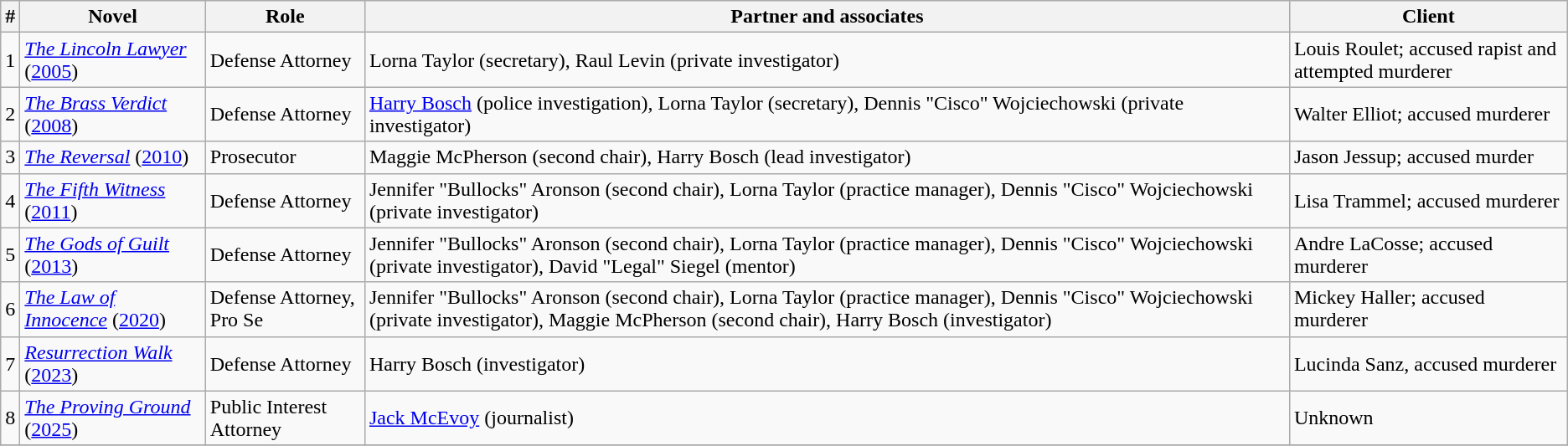<table class="wikitable sortable">
<tr>
<th>#</th>
<th>Novel</th>
<th>Role</th>
<th>Partner and associates</th>
<th>Client</th>
</tr>
<tr>
<td>1</td>
<td><em><a href='#'>The Lincoln Lawyer</a></em> (<a href='#'>2005</a>)</td>
<td>Defense Attorney</td>
<td>Lorna Taylor (secretary), Raul Levin (private investigator)</td>
<td>Louis Roulet; accused rapist and attempted murderer</td>
</tr>
<tr>
<td>2</td>
<td><em><a href='#'>The Brass Verdict</a></em> (<a href='#'>2008</a>)</td>
<td>Defense Attorney</td>
<td><a href='#'>Harry Bosch</a> (police investigation), Lorna Taylor (secretary), Dennis "Cisco" Wojciechowski (private investigator)</td>
<td>Walter Elliot; accused murderer</td>
</tr>
<tr>
<td>3</td>
<td><em><a href='#'>The Reversal</a></em> (<a href='#'>2010</a>)</td>
<td>Prosecutor</td>
<td>Maggie McPherson (second chair), Harry Bosch (lead investigator)</td>
<td>Jason Jessup; accused murder</td>
</tr>
<tr>
<td>4</td>
<td><em><a href='#'>The Fifth Witness</a></em> (<a href='#'>2011</a>)</td>
<td>Defense Attorney</td>
<td>Jennifer "Bullocks" Aronson (second chair), Lorna Taylor (practice manager), Dennis "Cisco" Wojciechowski (private investigator)</td>
<td>Lisa Trammel; accused murderer</td>
</tr>
<tr>
<td>5</td>
<td><em><a href='#'>The Gods of Guilt</a></em> (<a href='#'>2013</a>)</td>
<td>Defense Attorney</td>
<td>Jennifer "Bullocks" Aronson (second chair), Lorna Taylor (practice manager), Dennis "Cisco" Wojciechowski (private investigator), David "Legal" Siegel (mentor)</td>
<td>Andre LaCosse; accused murderer</td>
</tr>
<tr>
<td>6</td>
<td><em><a href='#'>The Law of Innocence</a></em> (<a href='#'>2020</a>)</td>
<td>Defense Attorney, Pro Se</td>
<td>Jennifer "Bullocks" Aronson (second chair), Lorna Taylor (practice manager), Dennis "Cisco" Wojciechowski (private investigator), Maggie McPherson (second chair), Harry Bosch (investigator)</td>
<td>Mickey Haller; accused murderer</td>
</tr>
<tr>
<td>7</td>
<td><em><a href='#'>Resurrection Walk</a></em> (<a href='#'>2023</a>)</td>
<td>Defense Attorney</td>
<td>Harry Bosch (investigator)</td>
<td>Lucinda Sanz, accused murderer</td>
</tr>
<tr>
<td>8</td>
<td><em><a href='#'>The Proving Ground</a></em> (<a href='#'>2025</a>)</td>
<td>Public Interest Attorney</td>
<td><a href='#'>Jack McEvoy</a> (journalist)</td>
<td>Unknown</td>
</tr>
<tr>
</tr>
</table>
